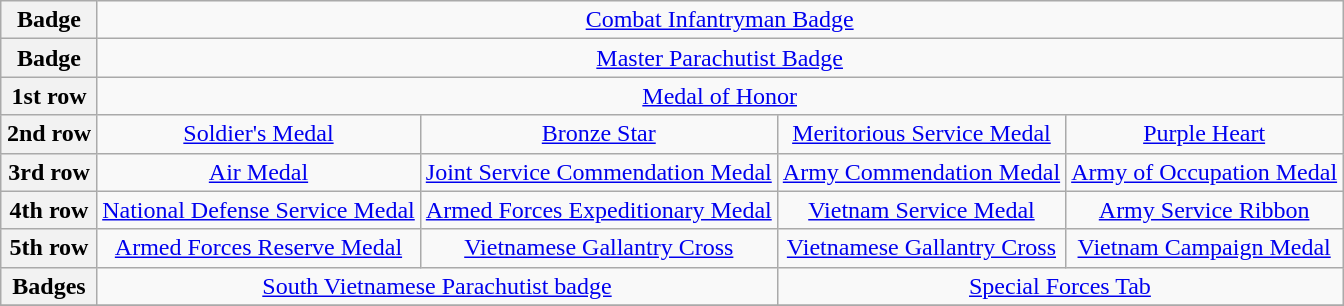<table class="wikitable" style="margin:1em auto; text-align:center;">
<tr>
<th>Badge</th>
<td colspan="12"><a href='#'>Combat Infantryman Badge</a></td>
</tr>
<tr>
<th>Badge</th>
<td colspan="12"><a href='#'>Master Parachutist Badge</a></td>
</tr>
<tr>
<th>1st row</th>
<td colspan="12"><a href='#'>Medal of Honor</a> <br></td>
</tr>
<tr>
<th>2nd row</th>
<td colspan="3"><a href='#'>Soldier's Medal</a></td>
<td colspan="3"><a href='#'>Bronze Star</a> <br></td>
<td colspan="3"><a href='#'>Meritorious Service Medal</a></td>
<td colspan="3"><a href='#'>Purple Heart</a> <br></td>
</tr>
<tr>
<th>3rd row</th>
<td colspan="3"><a href='#'>Air Medal</a> <br></td>
<td colspan="3"><a href='#'>Joint Service Commendation Medal</a></td>
<td colspan="3"><a href='#'>Army Commendation Medal</a> <br></td>
<td colspan="3"><a href='#'>Army of Occupation Medal</a> <br></td>
</tr>
<tr>
<th>4th row</th>
<td colspan="3"><a href='#'>National Defense Service Medal</a> <br></td>
<td colspan="3"><a href='#'>Armed Forces Expeditionary Medal</a></td>
<td colspan="3"><a href='#'>Vietnam Service Medal</a> <br></td>
<td colspan="3"><a href='#'>Army Service Ribbon</a></td>
</tr>
<tr>
<th>5th row</th>
<td colspan="3"><a href='#'>Armed Forces Reserve Medal</a></td>
<td colspan="3"><a href='#'>Vietnamese Gallantry Cross</a> <br></td>
<td colspan="3"><a href='#'>Vietnamese Gallantry Cross</a> <br></td>
<td colspan="3"><a href='#'>Vietnam Campaign Medal</a></td>
</tr>
<tr>
<th>Badges</th>
<td colspan="6"><a href='#'>South Vietnamese Parachutist badge</a></td>
<td colspan="6"><a href='#'>Special Forces Tab</a></td>
</tr>
<tr>
</tr>
</table>
